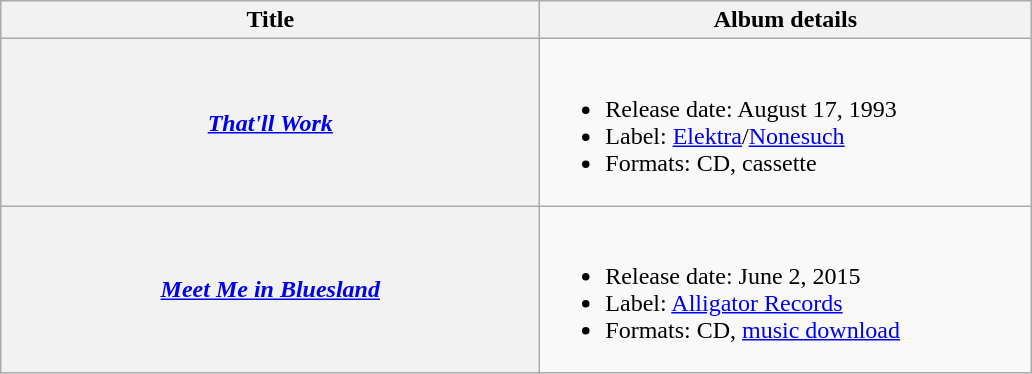<table class="wikitable plainrowheaders">
<tr>
<th style="width:22em;">Title</th>
<th style="width:20em;">Album details</th>
</tr>
<tr>
<th scope="row"><em><a href='#'>That'll Work</a></em><br></th>
<td><br><ul><li>Release date: August 17, 1993</li><li>Label: <a href='#'>Elektra</a>/<a href='#'>Nonesuch</a></li><li>Formats: CD, cassette</li></ul></td>
</tr>
<tr>
<th scope="row"><em><a href='#'>Meet Me in Bluesland</a></em><br></th>
<td><br><ul><li>Release date: June 2, 2015</li><li>Label: <a href='#'>Alligator Records</a></li><li>Formats: CD, <a href='#'>music download</a></li></ul></td>
</tr>
</table>
